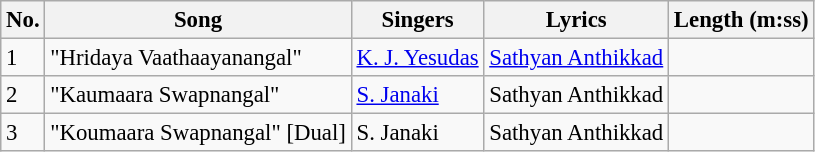<table class="wikitable" style="font-size:95%;">
<tr>
<th>No.</th>
<th>Song</th>
<th>Singers</th>
<th>Lyrics</th>
<th>Length (m:ss)</th>
</tr>
<tr>
<td>1</td>
<td>"Hridaya Vaathaayanangal"</td>
<td><a href='#'>K. J. Yesudas</a></td>
<td><a href='#'>Sathyan Anthikkad</a></td>
<td></td>
</tr>
<tr>
<td>2</td>
<td>"Kaumaara Swapnangal"</td>
<td><a href='#'>S. Janaki</a></td>
<td>Sathyan Anthikkad</td>
<td></td>
</tr>
<tr>
<td>3</td>
<td>"Koumaara Swapnangal" [Dual]</td>
<td>S. Janaki</td>
<td>Sathyan Anthikkad</td>
<td></td>
</tr>
</table>
